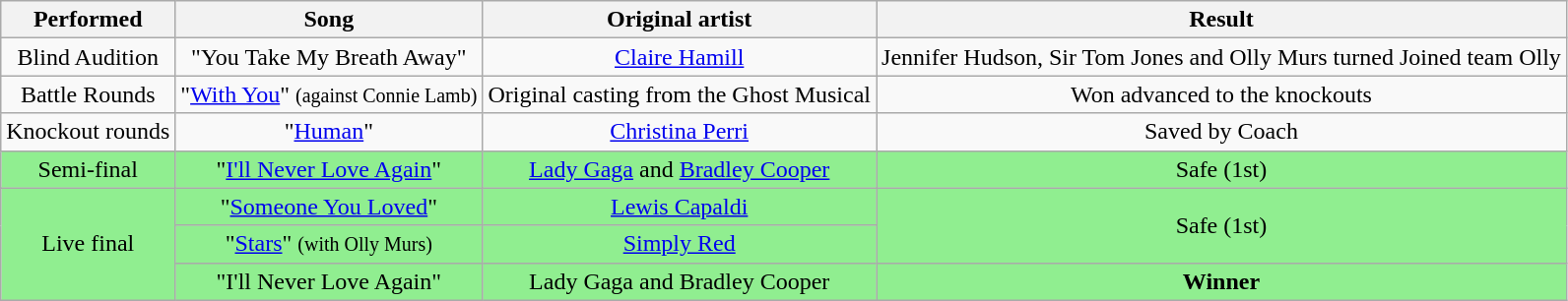<table class="wikitable plainrowheaders" style="text-align:center;">
<tr>
<th scope="col">Performed</th>
<th scope="col">Song</th>
<th scope="col">Original artist</th>
<th scope="col">Result</th>
</tr>
<tr>
<td>Blind Audition</td>
<td>"You Take My Breath Away"</td>
<td><a href='#'>Claire Hamill</a></td>
<td>Jennifer Hudson, Sir Tom Jones and Olly Murs turned Joined team Olly</td>
</tr>
<tr>
<td>Battle Rounds</td>
<td>"<a href='#'>With You</a>" <small>(against Connie Lamb)</small></td>
<td>Original casting from the Ghost Musical</td>
<td>Won advanced to the knockouts</td>
</tr>
<tr>
<td>Knockout rounds</td>
<td>"<a href='#'>Human</a>"</td>
<td><a href='#'>Christina Perri</a></td>
<td>Saved by Coach</td>
</tr>
<tr style="background:lightgreen;">
<td>Semi-final</td>
<td>"<a href='#'>I'll Never Love Again</a>"</td>
<td><a href='#'>Lady Gaga</a> and <a href='#'>Bradley Cooper</a></td>
<td>Safe (1st)</td>
</tr>
<tr style="background:lightgreen;">
<td rowspan="3">Live final</td>
<td>"<a href='#'>Someone You Loved</a>"</td>
<td><a href='#'>Lewis Capaldi</a></td>
<td rowspan="2">Safe (1st)</td>
</tr>
<tr style="background:lightgreen;">
<td>"<a href='#'>Stars</a>" <small>(with Olly Murs)</small></td>
<td><a href='#'>Simply Red</a></td>
</tr>
<tr style="background:lightgreen;">
<td>"I'll Never Love Again"</td>
<td>Lady Gaga and Bradley Cooper</td>
<td><strong>Winner</strong></td>
</tr>
</table>
